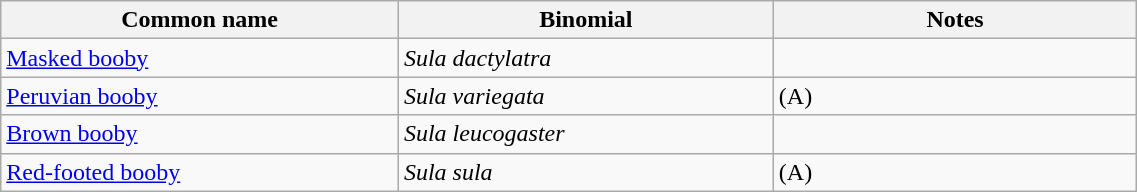<table width=60% class="wikitable">
<tr>
<th width=35%>Common name</th>
<th width=33%>Binomial</th>
<th width=32%>Notes</th>
</tr>
<tr>
<td><a href='#'>Masked booby</a></td>
<td><em>Sula dactylatra</em></td>
<td></td>
</tr>
<tr>
<td><a href='#'>Peruvian booby</a></td>
<td><em>Sula variegata</em></td>
<td>(A)</td>
</tr>
<tr>
<td><a href='#'>Brown booby</a></td>
<td><em>Sula leucogaster</em></td>
<td></td>
</tr>
<tr>
<td><a href='#'>Red-footed booby</a></td>
<td><em>Sula sula</em></td>
<td>(A)</td>
</tr>
</table>
